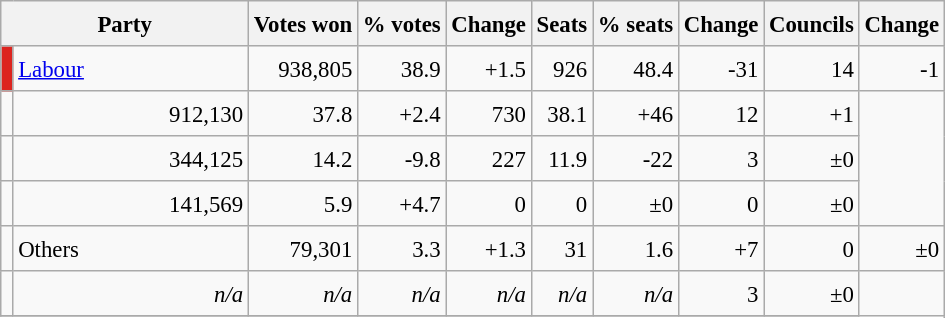<table class="wikitable" style="font-size:95%;line-height:23px">
<tr>
<th colspan="2">Party</th>
<th>Votes won</th>
<th>% votes</th>
<th>Change</th>
<th>Seats</th>
<th>% seats</th>
<th>Change</th>
<th>Councils</th>
<th>Change</th>
</tr>
<tr>
<td width="1" bgcolor=DC241f></td>
<th style="text-align:left; font-weight:normal; background:#F9F9F9" colspan="1" width="150"><a href='#'>Labour</a></th>
<td align="right">938,805</td>
<td align="right">38.9</td>
<td align="right">+1.5</td>
<td align="right">926</td>
<td align="right">48.4</td>
<td align="right">-31</td>
<td align="right">14</td>
<td align="right">-1</td>
</tr>
<tr>
<td></td>
<td align="right">912,130</td>
<td align="right">37.8</td>
<td align="right">+2.4</td>
<td align="right">730</td>
<td align="right">38.1</td>
<td align="right">+46</td>
<td align="right">12</td>
<td align="right">+1</td>
</tr>
<tr>
<td></td>
<td align="right">344,125</td>
<td align="right">14.2</td>
<td align="right">-9.8</td>
<td align="right">227</td>
<td align="right">11.9</td>
<td align="right">-22</td>
<td align="right">3</td>
<td align="right">±0</td>
</tr>
<tr>
<td></td>
<td align="right">141,569</td>
<td align="right">5.9</td>
<td align="right">+4.7</td>
<td align="right">0</td>
<td align="right">0</td>
<td align="right">±0</td>
<td align="right">0</td>
<td align="right">±0</td>
</tr>
<tr>
<td></td>
<td>Others</td>
<td align="right">79,301</td>
<td align="right">3.3</td>
<td align="right">+1.3</td>
<td align="right">31</td>
<td align="right">1.6</td>
<td align="right">+7</td>
<td align="right">0</td>
<td align="right">±0</td>
</tr>
<tr>
<td></td>
<td align="right"><em>n/a</em></td>
<td align="right"><em>n/a</em></td>
<td align="right"><em>n/a</em></td>
<td align="right"><em>n/a</em></td>
<td align="right"><em>n/a</em></td>
<td align="right"><em>n/a</em></td>
<td align="right">3</td>
<td align="right">±0</td>
</tr>
<tr>
</tr>
</table>
